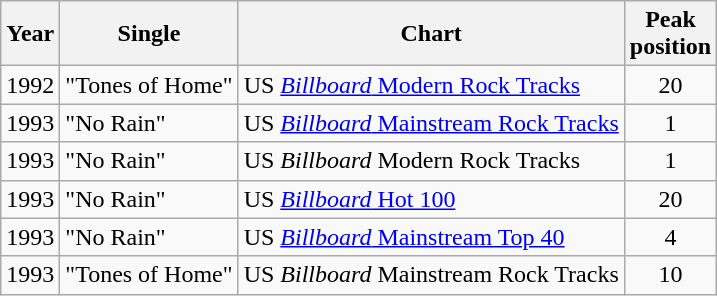<table class="wikitable sortable">
<tr>
<th align="left">Year</th>
<th align="left">Single</th>
<th align="left">Chart</th>
<th style="text-align:center;">Peak<br>position</th>
</tr>
<tr>
<td align="left">1992</td>
<td align="left">"Tones of Home"</td>
<td align="left">US <a href='#'><em>Billboard</em> Modern Rock Tracks</a></td>
<td style="text-align:center;">20</td>
</tr>
<tr>
<td align="left">1993</td>
<td align="left">"No Rain"</td>
<td align="left">US <a href='#'><em>Billboard</em> Mainstream Rock Tracks</a></td>
<td style="text-align:center;">1</td>
</tr>
<tr>
<td align="left">1993</td>
<td align="left">"No Rain"</td>
<td align="left">US <em>Billboard</em> Modern Rock Tracks</td>
<td style="text-align:center;">1</td>
</tr>
<tr>
<td align="left">1993</td>
<td align="left">"No Rain"</td>
<td align="left">US <a href='#'><em>Billboard</em> Hot 100</a></td>
<td style="text-align:center;">20</td>
</tr>
<tr>
<td align="left">1993</td>
<td align="left">"No Rain"</td>
<td align="left">US <a href='#'><em>Billboard</em> Mainstream Top 40</a></td>
<td style="text-align:center;">4</td>
</tr>
<tr>
<td align="left">1993</td>
<td align="left">"Tones of Home"</td>
<td align="left">US <em>Billboard</em> Mainstream Rock Tracks</td>
<td style="text-align:center;">10</td>
</tr>
</table>
